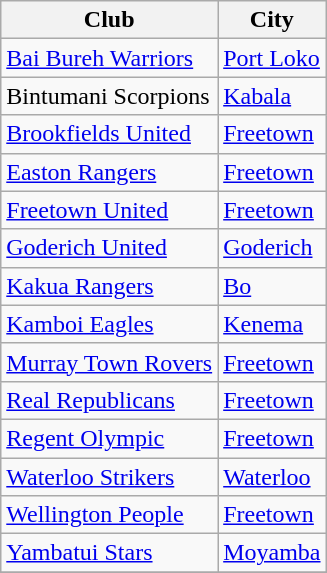<table class="wikitable">
<tr>
<th>Club</th>
<th>City</th>
</tr>
<tr>
<td><a href='#'>Bai Bureh Warriors</a></td>
<td><a href='#'>Port Loko</a></td>
</tr>
<tr>
<td>Bintumani Scorpions</td>
<td><a href='#'>Kabala</a></td>
</tr>
<tr>
<td><a href='#'>Brookfields United</a></td>
<td><a href='#'>Freetown</a></td>
</tr>
<tr>
<td><a href='#'>Easton Rangers</a></td>
<td><a href='#'>Freetown</a></td>
</tr>
<tr>
<td><a href='#'>Freetown United</a></td>
<td><a href='#'>Freetown</a></td>
</tr>
<tr>
<td><a href='#'>Goderich United</a></td>
<td><a href='#'>Goderich</a></td>
</tr>
<tr>
<td><a href='#'>Kakua Rangers</a></td>
<td><a href='#'>Bo</a></td>
</tr>
<tr>
<td><a href='#'>Kamboi Eagles</a></td>
<td><a href='#'>Kenema</a></td>
</tr>
<tr>
<td><a href='#'>Murray Town Rovers</a></td>
<td><a href='#'>Freetown</a></td>
</tr>
<tr>
<td><a href='#'>Real Republicans</a></td>
<td><a href='#'>Freetown</a></td>
</tr>
<tr>
<td><a href='#'>Regent Olympic</a></td>
<td><a href='#'>Freetown</a></td>
</tr>
<tr>
<td><a href='#'>Waterloo Strikers</a></td>
<td><a href='#'>Waterloo</a></td>
</tr>
<tr>
<td><a href='#'>Wellington People</a></td>
<td><a href='#'>Freetown</a></td>
</tr>
<tr>
<td><a href='#'>Yambatui Stars</a></td>
<td><a href='#'>Moyamba</a></td>
</tr>
<tr>
</tr>
</table>
